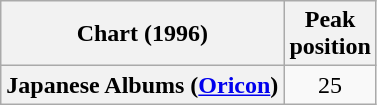<table class="wikitable plainrowheaders" style="text-align:center">
<tr>
<th scope="col">Chart (1996)</th>
<th scope="col">Peak<br> position</th>
</tr>
<tr>
<th scope="row">Japanese Albums (<a href='#'>Oricon</a>)</th>
<td>25</td>
</tr>
</table>
